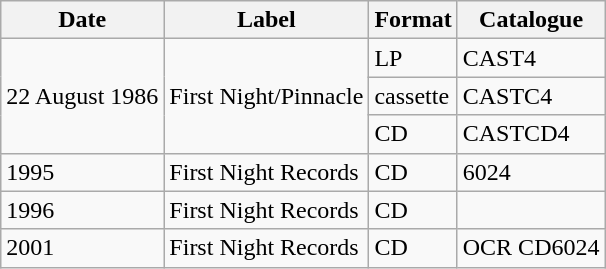<table class="wikitable">
<tr>
<th>Date</th>
<th>Label</th>
<th>Format</th>
<th>Catalogue</th>
</tr>
<tr>
<td rowspan="3">22 August 1986</td>
<td rowspan="3">First Night/Pinnacle</td>
<td>LP</td>
<td>CAST4</td>
</tr>
<tr>
<td>cassette</td>
<td>CASTC4</td>
</tr>
<tr>
<td>CD</td>
<td>CASTCD4</td>
</tr>
<tr>
<td>1995</td>
<td>First Night Records</td>
<td>CD</td>
<td>6024</td>
</tr>
<tr>
<td>1996</td>
<td>First Night Records</td>
<td>CD</td>
<td></td>
</tr>
<tr>
<td>2001</td>
<td>First Night Records</td>
<td>CD</td>
<td>OCR CD6024</td>
</tr>
</table>
